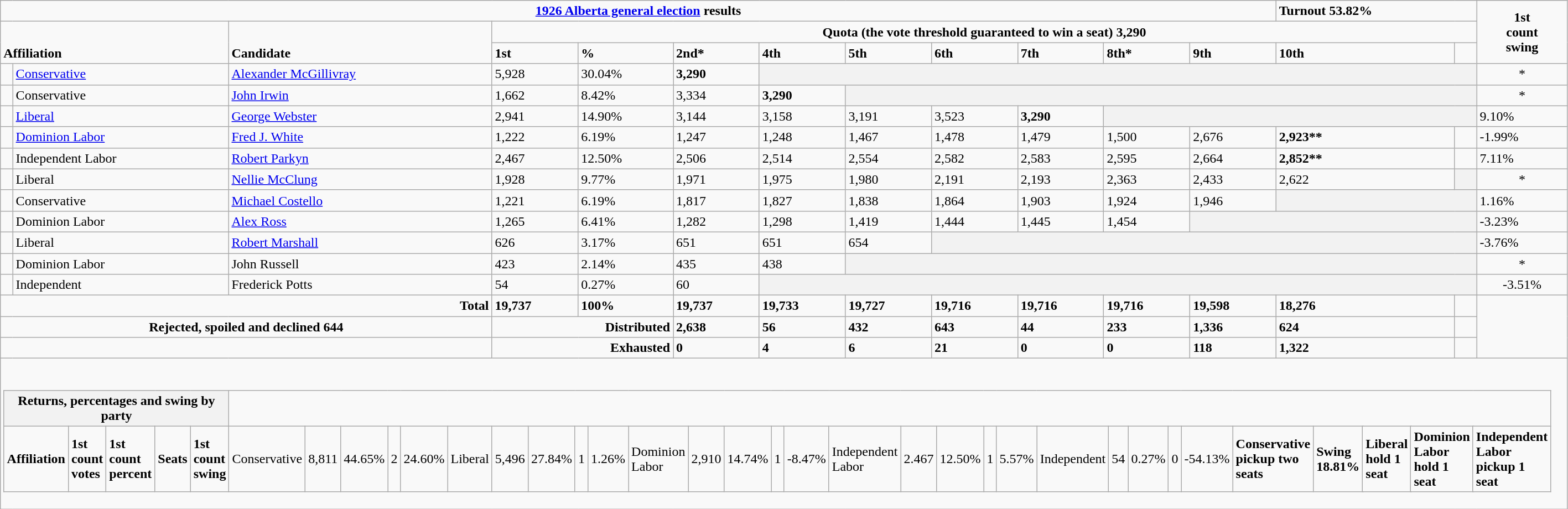<table class="wikitable">
<tr>
<td colspan="12" align=center><strong><a href='#'>1926 Alberta general election</a> results</strong></td>
<td colspan="2"><span><strong>Turnout 53.82%</strong></span></td>
<td align=center rowspan=3><strong>1st<br>count<br>swing</strong></td>
</tr>
<tr>
<td valign="bottom" colspan="2" rowspan="2" align="left"><strong>Affiliation</strong></td>
<td valign="bottom"  rowspan="2"><strong>Candidate</strong></td>
<td colspan=11 align=center><strong>Quota (the vote threshold guaranteed to win a seat) 3,290 </strong></td>
</tr>
<tr>
<td><strong>1st</strong></td>
<td><strong>%</strong></td>
<td><strong>2nd*</strong></td>
<td><strong>4th</strong></td>
<td><strong>5th</strong></td>
<td><strong>6th</strong></td>
<td><strong>7th</strong></td>
<td><strong>8th*</strong></td>
<td><strong>9th</strong></td>
<td><strong>10th</strong></td>
<td></td>
</tr>
<tr>
<td></td>
<td><a href='#'>Conservative</a></td>
<td><a href='#'>Alexander McGillivray</a></td>
<td>5,928</td>
<td>30.04%</td>
<td><strong>3,290</strong></td>
<th colspan=8></th>
<td align=center>*</td>
</tr>
<tr>
<td></td>
<td>Conservative</td>
<td><a href='#'>John Irwin</a></td>
<td>1,662</td>
<td>8.42%</td>
<td>3,334</td>
<td><strong>3,290</strong></td>
<th colspan=7></th>
<td align=center>*</td>
</tr>
<tr>
<td></td>
<td><a href='#'>Liberal</a></td>
<td><a href='#'>George Webster</a></td>
<td>2,941</td>
<td>14.90%</td>
<td>3,144</td>
<td>3,158</td>
<td>3,191</td>
<td>3,523</td>
<td><strong>3,290</strong></td>
<th colspan=4></th>
<td>9.10%</td>
</tr>
<tr>
<td></td>
<td><a href='#'>Dominion Labor</a></td>
<td><a href='#'>Fred J. White</a></td>
<td>1,222</td>
<td>6.19%</td>
<td>1,247</td>
<td>1,248</td>
<td>1,467</td>
<td>1,478</td>
<td>1,479</td>
<td>1,500</td>
<td>2,676</td>
<td><strong>2,923**</strong></td>
<td></td>
<td>-1.99%</td>
</tr>
<tr>
<td></td>
<td>Independent Labor</td>
<td><a href='#'>Robert Parkyn</a></td>
<td>2,467</td>
<td>12.50%</td>
<td>2,506</td>
<td>2,514</td>
<td>2,554</td>
<td>2,582</td>
<td>2,583</td>
<td>2,595</td>
<td>2,664</td>
<td><strong>2,852**</strong></td>
<td></td>
<td>7.11%</td>
</tr>
<tr>
<td></td>
<td>Liberal</td>
<td><a href='#'>Nellie McClung</a></td>
<td>1,928</td>
<td>9.77%</td>
<td>1,971</td>
<td>1,975</td>
<td>1,980</td>
<td>2,191</td>
<td>2,193</td>
<td>2,363</td>
<td>2,433</td>
<td>2,622</td>
<th></th>
<td align=center>*</td>
</tr>
<tr>
<td></td>
<td>Conservative</td>
<td><a href='#'>Michael Costello</a></td>
<td>1,221</td>
<td>6.19%</td>
<td>1,817</td>
<td>1,827</td>
<td>1,838</td>
<td>1,864</td>
<td>1,903</td>
<td>1,924</td>
<td>1,946</td>
<th colspan=2></th>
<td>1.16%</td>
</tr>
<tr>
<td></td>
<td>Dominion Labor</td>
<td><a href='#'>Alex Ross</a></td>
<td>1,265</td>
<td>6.41%</td>
<td>1,282</td>
<td>1,298</td>
<td>1,419</td>
<td>1,444</td>
<td>1,445</td>
<td>1,454</td>
<th colspan=3></th>
<td>-3.23%</td>
</tr>
<tr>
<td></td>
<td>Liberal</td>
<td><a href='#'>Robert Marshall</a></td>
<td>626</td>
<td>3.17%</td>
<td>651</td>
<td>651</td>
<td>654</td>
<th colspan=6></th>
<td>-3.76%</td>
</tr>
<tr>
<td></td>
<td>Dominion Labor</td>
<td>John Russell</td>
<td>423</td>
<td>2.14%</td>
<td>435</td>
<td>438</td>
<th colspan=7></th>
<td align=center>*</td>
</tr>
<tr>
<td></td>
<td>Independent</td>
<td>Frederick Potts</td>
<td>54</td>
<td>0.27%</td>
<td>60</td>
<th colspan=8></th>
<td align=center>-3.51%</td>
</tr>
<tr>
<td colspan="3" align ="right"><strong>Total</strong></td>
<td><strong>19,737</strong></td>
<td><strong>100%</strong></td>
<td><strong>19,737</strong></td>
<td><strong>19,733</strong></td>
<td><strong>19,727</strong></td>
<td><strong>19,716</strong></td>
<td><strong>19,716</strong></td>
<td><strong>19,716</strong></td>
<td><strong>19,598</strong></td>
<td><strong>18,276</strong></td>
<td></td>
</tr>
<tr>
<td colspan=3 align=center><strong>Rejected, spoiled and declined 644</strong></td>
<td colspan=2 align=right><strong>Distributed</strong></td>
<td><strong>2,638</strong></td>
<td><strong>56</strong></td>
<td><strong>432</strong></td>
<td><strong>643</strong></td>
<td><strong>44</strong></td>
<td><strong>233</strong></td>
<td><strong>1,336</strong></td>
<td><strong>624</strong></td>
<td></td>
</tr>
<tr>
<td colspan=3 align=center></td>
<td colspan=2 align=right><strong>Exhausted</strong></td>
<td><strong>0</strong></td>
<td><strong>4</strong></td>
<td><strong>6</strong></td>
<td><strong>21</strong></td>
<td><strong>0</strong></td>
<td><strong>0</strong></td>
<td><strong>118</strong></td>
<td><strong>1,322</strong></td>
<td></td>
</tr>
<tr>
<td colspan=16><br><table class="wikitable collapsible innercollapse collapsed">
<tr>
<th align=center colspan=6 width=370>Returns, percentages and swing by party</th>
</tr>
<tr>
<td colspan=2><strong>Affiliation</strong></td>
<td><strong>1st count votes</strong></td>
<td><strong>1st count percent</strong></td>
<td><strong>Seats</strong></td>
<td><strong>1st count swing</strong><br></td>
<td>Conservative</td>
<td>8,811</td>
<td>44.65%</td>
<td>2</td>
<td align=center>24.60%<br></td>
<td>Liberal</td>
<td>5,496</td>
<td>27.84%</td>
<td>1</td>
<td align=center>1.26%<br></td>
<td>Dominion Labor</td>
<td>2,910</td>
<td>14.74%</td>
<td>1</td>
<td align=center>-8.47%<br></td>
<td>Independent Labor</td>
<td>2.467</td>
<td>12.50%</td>
<td>1</td>
<td align=center>5.57%<br></td>
<td>Independent</td>
<td>54</td>
<td>0.27%</td>
<td>0</td>
<td align=center>-54.13%<br></td>
<td colspan=4><strong>Conservative pickup two seats</strong></td>
<td colspan=2 rowspan=4><strong>Swing 18.81%</strong><br></td>
<td colspan=4><strong>Liberal hold 1 seat</strong><br></td>
<td colspan=4><strong>Dominion Labor hold 1 seat</strong><br></td>
<td colspan=4><strong>Independent Labor pickup 1 seat</strong></td>
</tr>
</table>
</td>
</tr>
</table>
